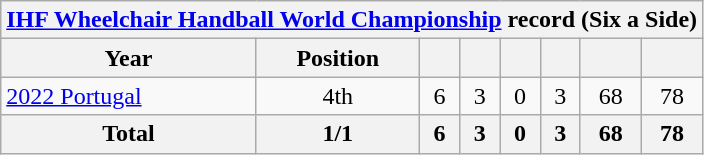<table class="wikitable" style="text-align: center;">
<tr>
<th colspan=10><a href='#'>IHF Wheelchair Handball World Championship</a> record (Six a Side)</th>
</tr>
<tr>
<th>Year</th>
<th>Position</th>
<th></th>
<th></th>
<th></th>
<th></th>
<th></th>
<th></th>
</tr>
<tr>
<td align=left> <a href='#'>2022 Portugal</a></td>
<td>4th</td>
<td>6</td>
<td>3</td>
<td>0</td>
<td>3</td>
<td>68</td>
<td>78</td>
</tr>
<tr>
<th>Total</th>
<th>1/1</th>
<th>6</th>
<th>3</th>
<th>0</th>
<th>3</th>
<th>68</th>
<th>78</th>
</tr>
</table>
